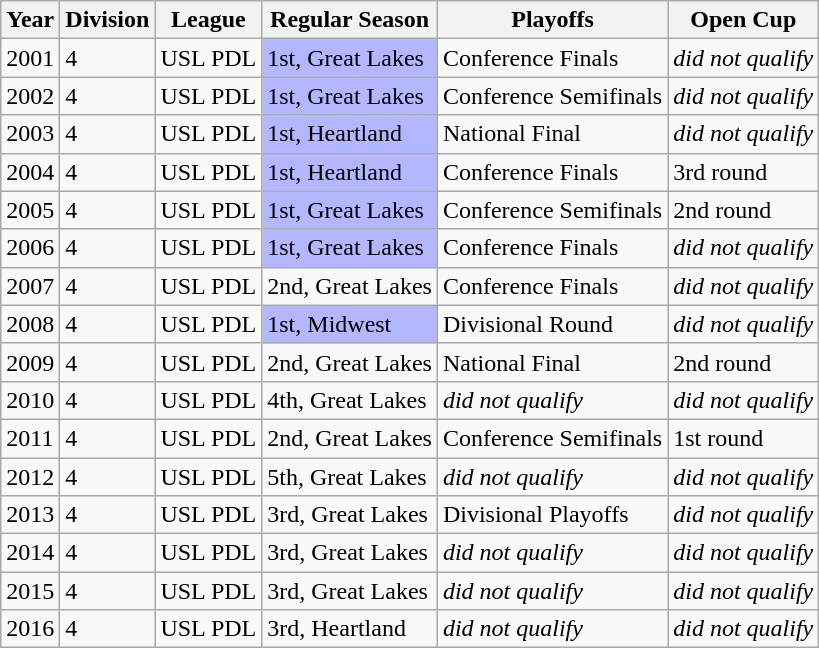<table class="wikitable">
<tr>
<th>Year</th>
<th>Division</th>
<th>League</th>
<th>Regular Season</th>
<th>Playoffs</th>
<th>Open Cup</th>
</tr>
<tr>
<td>2001</td>
<td>4</td>
<td>USL PDL</td>
<td bgcolor="B3B7FF">1st, Great Lakes</td>
<td>Conference Finals</td>
<td><em>did not qualify</em></td>
</tr>
<tr>
<td>2002</td>
<td>4</td>
<td>USL PDL</td>
<td bgcolor="B3B7FF">1st, Great Lakes</td>
<td>Conference Semifinals</td>
<td><em>did not qualify</em></td>
</tr>
<tr>
<td>2003</td>
<td>4</td>
<td>USL PDL</td>
<td bgcolor="B3B7FF">1st, Heartland</td>
<td>National Final</td>
<td><em>did not qualify</em></td>
</tr>
<tr>
<td>2004</td>
<td>4</td>
<td>USL PDL</td>
<td bgcolor="B3B7FF">1st, Heartland</td>
<td>Conference Finals</td>
<td>3rd round</td>
</tr>
<tr>
<td>2005</td>
<td>4</td>
<td>USL PDL</td>
<td bgcolor="B3B7FF">1st, Great Lakes</td>
<td>Conference Semifinals</td>
<td>2nd round</td>
</tr>
<tr>
<td>2006</td>
<td>4</td>
<td>USL PDL</td>
<td bgcolor="B3B7FF">1st, Great Lakes</td>
<td>Conference Finals</td>
<td><em>did not qualify</em></td>
</tr>
<tr>
<td>2007</td>
<td>4</td>
<td>USL PDL</td>
<td>2nd, Great Lakes</td>
<td>Conference Finals</td>
<td><em>did not qualify</em></td>
</tr>
<tr>
<td>2008</td>
<td>4</td>
<td>USL PDL</td>
<td bgcolor="B3B7FF">1st, Midwest</td>
<td>Divisional Round</td>
<td><em>did not qualify</em></td>
</tr>
<tr>
<td>2009</td>
<td>4</td>
<td>USL PDL</td>
<td>2nd, Great Lakes</td>
<td>National Final</td>
<td>2nd round</td>
</tr>
<tr>
<td>2010</td>
<td>4</td>
<td>USL PDL</td>
<td>4th, Great Lakes</td>
<td><em>did not qualify</em></td>
<td><em>did not qualify</em></td>
</tr>
<tr>
<td>2011</td>
<td>4</td>
<td>USL PDL</td>
<td>2nd, Great Lakes</td>
<td>Conference Semifinals</td>
<td>1st round</td>
</tr>
<tr>
<td>2012</td>
<td>4</td>
<td>USL PDL</td>
<td>5th, Great Lakes</td>
<td><em>did not qualify</em></td>
<td><em>did not qualify</em></td>
</tr>
<tr>
<td>2013</td>
<td>4</td>
<td>USL PDL</td>
<td>3rd, Great Lakes</td>
<td>Divisional Playoffs</td>
<td><em>did not qualify</em></td>
</tr>
<tr>
<td>2014</td>
<td>4</td>
<td>USL PDL</td>
<td>3rd, Great Lakes</td>
<td><em>did not qualify</em></td>
<td><em>did not qualify</em></td>
</tr>
<tr>
<td>2015</td>
<td>4</td>
<td>USL PDL</td>
<td>3rd, Great Lakes</td>
<td><em>did not qualify</em></td>
<td><em>did not qualify</em></td>
</tr>
<tr>
<td>2016</td>
<td>4</td>
<td>USL PDL</td>
<td>3rd, Heartland</td>
<td><em>did not qualify</em></td>
<td><em>did not qualify</em></td>
</tr>
</table>
